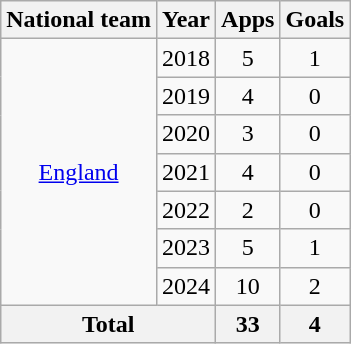<table class="wikitable" style="text-align: center;">
<tr>
<th>National team</th>
<th>Year</th>
<th>Apps</th>
<th>Goals</th>
</tr>
<tr>
<td rowspan="7"><a href='#'>England</a></td>
<td>2018</td>
<td>5</td>
<td>1</td>
</tr>
<tr>
<td>2019</td>
<td>4</td>
<td>0</td>
</tr>
<tr>
<td>2020</td>
<td>3</td>
<td>0</td>
</tr>
<tr>
<td>2021</td>
<td>4</td>
<td>0</td>
</tr>
<tr>
<td>2022</td>
<td>2</td>
<td>0</td>
</tr>
<tr>
<td>2023</td>
<td>5</td>
<td>1</td>
</tr>
<tr>
<td>2024</td>
<td>10</td>
<td>2</td>
</tr>
<tr>
<th colspan="2">Total</th>
<th>33</th>
<th>4</th>
</tr>
</table>
